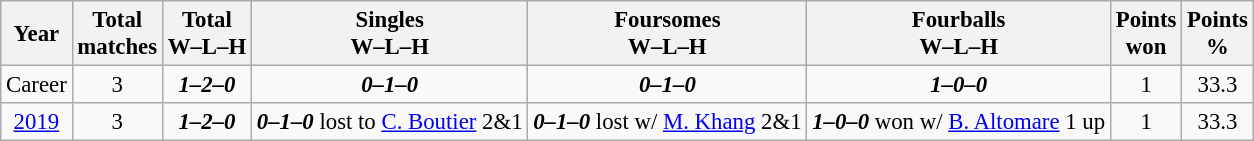<table class="wikitable" style="text-align:center; font-size: 95%;">
<tr>
<th>Year</th>
<th>Total<br>matches</th>
<th>Total<br>W–L–H</th>
<th>Singles<br>W–L–H</th>
<th>Foursomes<br>W–L–H</th>
<th>Fourballs<br>W–L–H</th>
<th>Points<br>won</th>
<th>Points<br>%</th>
</tr>
<tr>
<td>Career</td>
<td>3</td>
<td><strong><em>1–2–0</em></strong></td>
<td><strong><em>0–1–0</em></strong></td>
<td><strong><em>0–1–0</em></strong></td>
<td><strong><em>1–0–0</em></strong></td>
<td>1</td>
<td>33.3</td>
</tr>
<tr>
<td><a href='#'>2019</a></td>
<td>3</td>
<td><strong><em>1–2–0</em></strong></td>
<td><strong><em>0–1–0</em></strong> lost to <a href='#'>C. Boutier</a> 2&1</td>
<td><strong><em>0–1–0</em></strong> lost w/ <a href='#'>M. Khang</a> 2&1</td>
<td><strong><em>1–0–0</em></strong> won w/ <a href='#'>B. Altomare</a> 1 up</td>
<td>1</td>
<td>33.3</td>
</tr>
</table>
